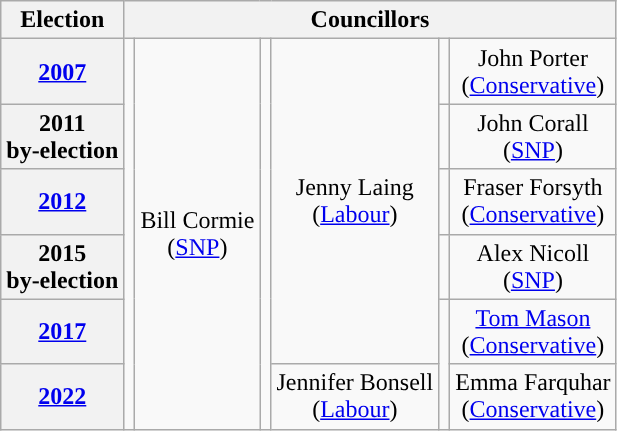<table class="wikitable" style="text-align:center">
<tr>
<th>Election</th>
<th colspan=8>Councillors</th>
</tr>
<tr>
<th><a href='#'>2007</a></th>
<td rowspan=6; style="background-color: "></td>
<td rowspan=6>Bill Cormie<br>(<a href='#'>SNP</a>)</td>
<td rowspan=6; style="background-color: "></td>
<td rowspan=5>Jenny Laing<br>(<a href='#'>Labour</a>)</td>
<td rowspan=1; style="background-color: "></td>
<td rowspan=1>John Porter<br>(<a href='#'>Conservative</a>)</td>
</tr>
<tr>
<th>2011<br>by-election</th>
<td rowspan=1; style="background-color: "></td>
<td rowspan=1>John Corall<br>(<a href='#'>SNP</a>)</td>
</tr>
<tr>
<th><a href='#'>2012</a></th>
<td rowspan=1; style="background-color: "></td>
<td rowspan=1>Fraser Forsyth<br>(<a href='#'>Conservative</a>)</td>
</tr>
<tr>
<th>2015<br>by-election</th>
<td rowspan=1; style="background-color: "></td>
<td rowspan=1>Alex Nicoll<br>(<a href='#'>SNP</a>)</td>
</tr>
<tr>
<th><a href='#'>2017</a></th>
<td rowspan=2; style="background-color: "></td>
<td rowspan=1><a href='#'>Tom Mason</a><br>(<a href='#'>Conservative</a>)</td>
</tr>
<tr>
<th><a href='#'>2022</a></th>
<td rowspan=1>Jennifer Bonsell<br>(<a href='#'>Labour</a>)</td>
<td rowspan=1>Emma Farquhar<br>(<a href='#'>Conservative</a>)</td>
</tr>
</table>
